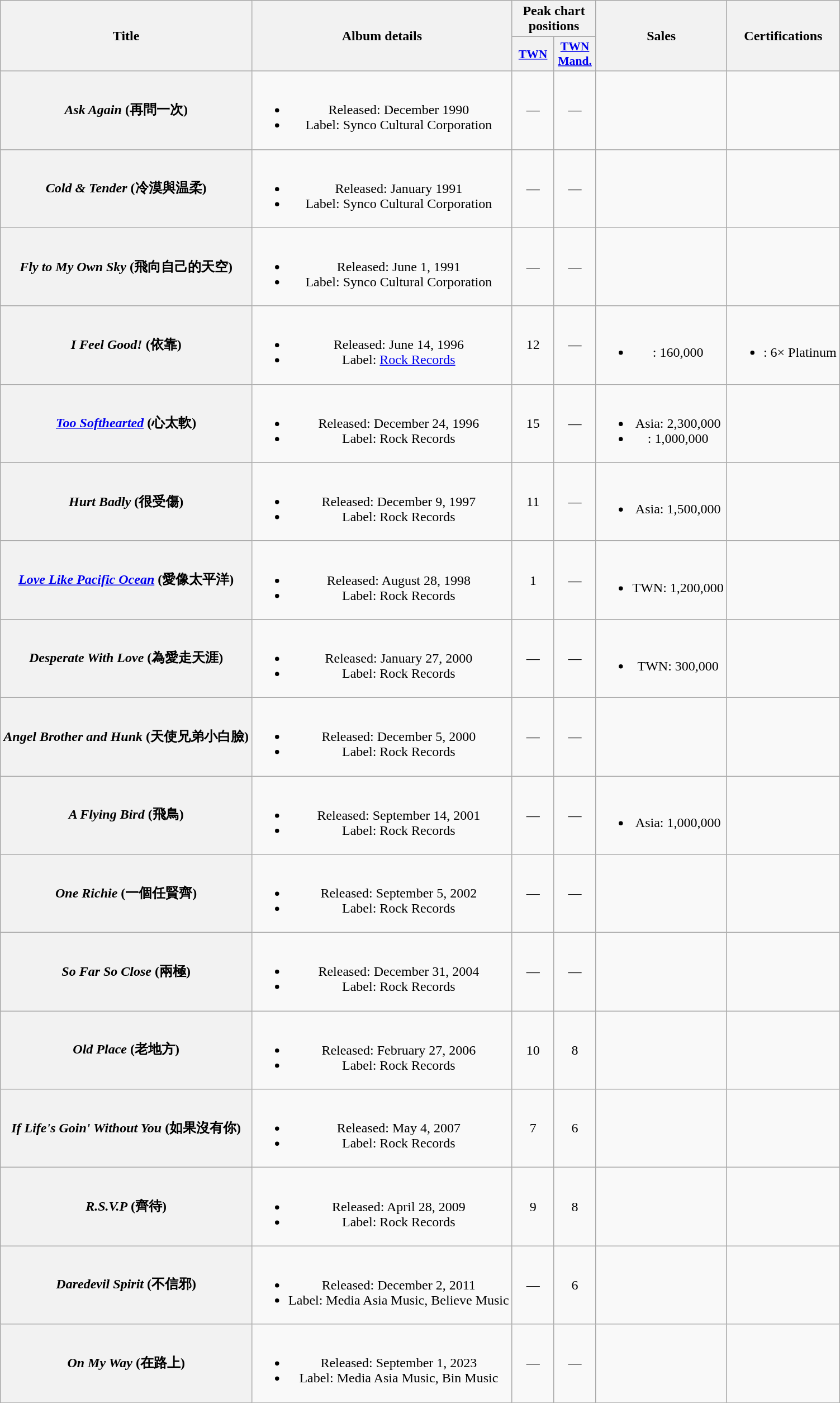<table class="wikitable plainrowheaders" style="text-align:center;">
<tr>
<th rowspan="2">Title</th>
<th rowspan="2">Album details</th>
<th colspan="2">Peak chart positions</th>
<th rowspan="2" scope="col">Sales</th>
<th rowspan="2">Certifications</th>
</tr>
<tr>
<th scope="col" style="width:3em;font-size:90%;"><a href='#'>TWN</a><br></th>
<th scope="col" style="width:3em;font-size:90%;"><a href='#'>TWN Mand.</a><br></th>
</tr>
<tr>
<th scope="row"><em>Ask Again</em> (再問一次)</th>
<td><br><ul><li>Released: December 1990</li><li>Label: Synco Cultural Corporation</li></ul></td>
<td>—</td>
<td>—</td>
<td></td>
<td></td>
</tr>
<tr>
<th scope="row"><em>Cold & Tender</em> (冷漠與温柔)</th>
<td><br><ul><li>Released: January 1991</li><li>Label: Synco Cultural Corporation</li></ul></td>
<td>—</td>
<td>—</td>
<td></td>
<td></td>
</tr>
<tr>
<th scope="row"><em>Fly to My Own Sky</em> (飛向自己的天空)</th>
<td><br><ul><li>Released: June 1, 1991</li><li>Label: Synco Cultural Corporation</li></ul></td>
<td>—</td>
<td>—</td>
<td></td>
<td></td>
</tr>
<tr>
<th scope="row"><em>I Feel Good!</em> (依靠)</th>
<td><br><ul><li>Released: June 14, 1996</li><li>Label: <a href='#'>Rock Records</a></li></ul></td>
<td>12</td>
<td>—</td>
<td><br><ul><li>: 160,000</li></ul></td>
<td><br><ul><li>: 6× Platinum</li></ul></td>
</tr>
<tr>
<th scope="row"><em><a href='#'>Too Softhearted</a></em> (心太軟)</th>
<td><br><ul><li>Released: December 24, 1996</li><li>Label: Rock Records</li></ul></td>
<td>15</td>
<td>—</td>
<td><br><ul><li>Asia: 2,300,000</li><li>: 1,000,000</li></ul></td>
<td></td>
</tr>
<tr>
<th scope="row"><em>Hurt Badly</em> (很受傷)</th>
<td><br><ul><li>Released: December 9, 1997</li><li>Label: Rock Records</li></ul></td>
<td>11</td>
<td>—</td>
<td><br><ul><li>Asia: 1,500,000</li></ul></td>
<td></td>
</tr>
<tr>
<th scope="row"><em><a href='#'>Love Like Pacific Ocean</a></em> (愛像太平洋)</th>
<td><br><ul><li>Released: August 28, 1998</li><li>Label: Rock Records</li></ul></td>
<td>1</td>
<td>—</td>
<td><br><ul><li>TWN: 1,200,000</li></ul></td>
<td></td>
</tr>
<tr>
<th scope="row"><em>Desperate With Love</em> (為愛走天涯)</th>
<td><br><ul><li>Released: January 27, 2000</li><li>Label: Rock Records</li></ul></td>
<td>—</td>
<td>—</td>
<td><br><ul><li>TWN: 300,000</li></ul></td>
<td></td>
</tr>
<tr>
<th scope="row"><em>Angel Brother and Hunk</em> (天使兄弟小白臉)</th>
<td><br><ul><li>Released: December 5, 2000</li><li>Label: Rock Records</li></ul></td>
<td>—</td>
<td>—</td>
<td></td>
<td></td>
</tr>
<tr>
<th scope="row"><em>A Flying Bird</em> (飛鳥)</th>
<td><br><ul><li>Released: September 14, 2001</li><li>Label: Rock Records</li></ul></td>
<td>—</td>
<td>—</td>
<td><br><ul><li>Asia: 1,000,000</li></ul></td>
<td></td>
</tr>
<tr>
<th scope="row"><em>One Richie</em> (一個任賢齊)</th>
<td><br><ul><li>Released: September 5, 2002</li><li>Label: Rock Records</li></ul></td>
<td>—</td>
<td>—</td>
<td></td>
<td></td>
</tr>
<tr>
<th scope="row"><em>So Far So Close</em> (兩極)</th>
<td><br><ul><li>Released: December 31, 2004</li><li>Label: Rock Records</li></ul></td>
<td>—</td>
<td>—</td>
<td></td>
<td></td>
</tr>
<tr>
<th scope="row"><em>Old Place</em> (老地方)</th>
<td><br><ul><li>Released: February 27, 2006</li><li>Label: Rock Records</li></ul></td>
<td>10</td>
<td>8</td>
<td></td>
<td></td>
</tr>
<tr>
<th scope="row"><em>If Life's Goin' Without You</em> (如果沒有你)</th>
<td><br><ul><li>Released: May 4, 2007</li><li>Label: Rock Records</li></ul></td>
<td>7</td>
<td>6</td>
<td></td>
<td></td>
</tr>
<tr>
<th scope="row"><em>R.S.V.P</em> (齊待)</th>
<td><br><ul><li>Released: April 28, 2009</li><li>Label: Rock Records</li></ul></td>
<td>9</td>
<td>8</td>
<td></td>
<td></td>
</tr>
<tr>
<th scope="row"><em>Daredevil Spirit</em> (不信邪)</th>
<td><br><ul><li>Released: December 2, 2011</li><li>Label: Media Asia Music, Believe Music</li></ul></td>
<td>—</td>
<td>6</td>
<td></td>
<td></td>
</tr>
<tr>
<th scope="row"><em>On My Way</em> (在路上)</th>
<td><br><ul><li>Released: September 1, 2023</li><li>Label: Media Asia Music, Bin Music</li></ul></td>
<td>—</td>
<td>—</td>
<td></td>
<td></td>
</tr>
</table>
